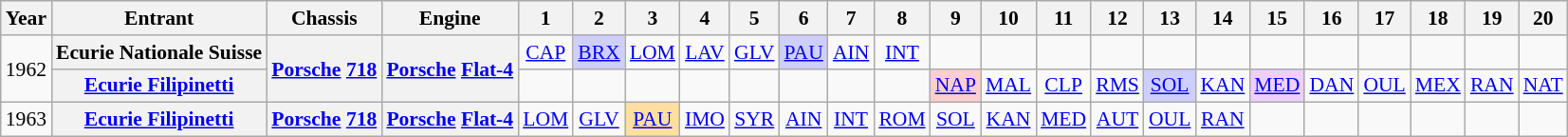<table class="wikitable" style="text-align:center; font-size:90%">
<tr>
<th>Year</th>
<th>Entrant</th>
<th>Chassis</th>
<th>Engine</th>
<th>1</th>
<th>2</th>
<th>3</th>
<th>4</th>
<th>5</th>
<th>6</th>
<th>7</th>
<th>8</th>
<th>9</th>
<th>10</th>
<th>11</th>
<th>12</th>
<th>13</th>
<th>14</th>
<th>15</th>
<th>16</th>
<th>17</th>
<th>18</th>
<th>19</th>
<th>20</th>
</tr>
<tr>
<td rowspan=2>1962</td>
<th>Ecurie Nationale Suisse</th>
<th rowspan=2><a href='#'>Porsche</a> <a href='#'>718</a></th>
<th rowspan=2><a href='#'>Porsche</a> <a href='#'>Flat-4</a></th>
<td><a href='#'>CAP</a></td>
<td style="background:#CFCFFF;"><a href='#'>BRX</a><br></td>
<td><a href='#'>LOM</a></td>
<td><a href='#'>LAV</a></td>
<td><a href='#'>GLV</a></td>
<td style="background:#CFCFFF;"><a href='#'>PAU</a><br></td>
<td><a href='#'>AIN</a></td>
<td><a href='#'>INT</a></td>
<td></td>
<td></td>
<td></td>
<td></td>
<td></td>
<td></td>
<td></td>
<td></td>
<td></td>
<td></td>
<td></td>
<td></td>
</tr>
<tr>
<th><a href='#'>Ecurie Filipinetti</a></th>
<td></td>
<td></td>
<td></td>
<td></td>
<td></td>
<td></td>
<td></td>
<td></td>
<td style="background:#FFCFCF;"><a href='#'>NAP</a><br></td>
<td><a href='#'>MAL</a></td>
<td><a href='#'>CLP</a></td>
<td><a href='#'>RMS</a></td>
<td style="background:#CFCFFF;"><a href='#'>SOL</a><br></td>
<td><a href='#'>KAN</a></td>
<td style="background:#EFCFFF;"><a href='#'>MED</a><br></td>
<td><a href='#'>DAN</a></td>
<td><a href='#'>OUL</a></td>
<td><a href='#'>MEX</a></td>
<td><a href='#'>RAN</a></td>
<td><a href='#'>NAT</a></td>
</tr>
<tr>
<td>1963</td>
<th><a href='#'>Ecurie Filipinetti</a></th>
<th><a href='#'>Porsche</a> <a href='#'>718</a></th>
<th><a href='#'>Porsche</a> <a href='#'>Flat-4</a></th>
<td><a href='#'>LOM</a></td>
<td><a href='#'>GLV</a></td>
<td style="background:#FFDF9F;"><a href='#'>PAU</a><br></td>
<td><a href='#'>IMO</a></td>
<td><a href='#'>SYR</a></td>
<td><a href='#'>AIN</a></td>
<td><a href='#'>INT</a></td>
<td><a href='#'>ROM</a></td>
<td><a href='#'>SOL</a></td>
<td><a href='#'>KAN</a></td>
<td><a href='#'>MED</a></td>
<td><a href='#'>AUT</a></td>
<td><a href='#'>OUL</a></td>
<td><a href='#'>RAN</a></td>
<td></td>
<td></td>
<td></td>
<td></td>
<td></td>
<td></td>
</tr>
</table>
